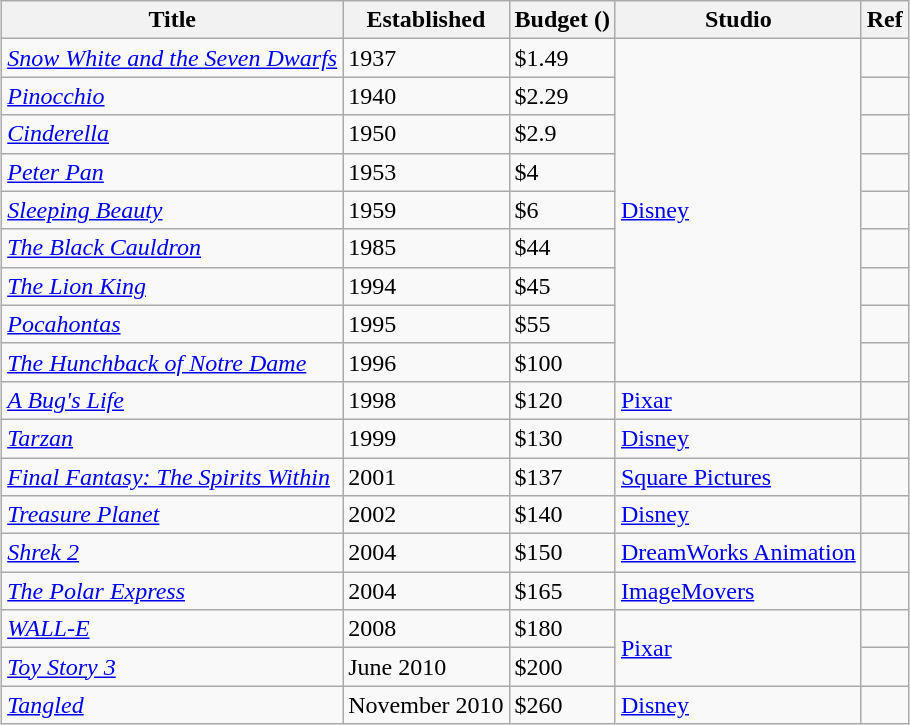<table class="wikitable" style="margin:auto;">
<tr>
<th scope="col">Title</th>
<th scope="col">Established</th>
<th scope="col">Budget ()<br></th>
<th scope="col">Studio</th>
<th scope="col">Ref</th>
</tr>
<tr>
<td><em><a href='#'>Snow White and the Seven Dwarfs</a></em></td>
<td>1937</td>
<td>$1.49</td>
<td rowspan="9"><a href='#'>Disney</a></td>
<td></td>
</tr>
<tr>
<td><em><a href='#'>Pinocchio</a></em></td>
<td>1940</td>
<td>$2.29</td>
<td></td>
</tr>
<tr>
<td><em><a href='#'>Cinderella</a></em></td>
<td>1950</td>
<td>$2.9</td>
<td></td>
</tr>
<tr>
<td><em><a href='#'>Peter Pan</a></em></td>
<td>1953</td>
<td>$4</td>
<td></td>
</tr>
<tr>
<td><em><a href='#'>Sleeping Beauty</a></em></td>
<td>1959</td>
<td>$6</td>
<td></td>
</tr>
<tr>
<td><em><a href='#'>The Black Cauldron</a></em></td>
<td>1985</td>
<td>$44</td>
<td></td>
</tr>
<tr>
<td><em><a href='#'>The Lion King</a></em></td>
<td>1994</td>
<td>$45</td>
<td></td>
</tr>
<tr>
<td><em><a href='#'>Pocahontas</a></em></td>
<td>1995</td>
<td>$55</td>
<td></td>
</tr>
<tr>
<td><em><a href='#'>The Hunchback of Notre Dame</a></em></td>
<td>1996</td>
<td>$100</td>
<td></td>
</tr>
<tr>
<td><em><a href='#'>A Bug's Life</a></em></td>
<td>1998</td>
<td>$120</td>
<td><a href='#'>Pixar</a></td>
<td></td>
</tr>
<tr>
<td><em><a href='#'>Tarzan</a></em></td>
<td>1999</td>
<td>$130</td>
<td><a href='#'>Disney</a></td>
<td></td>
</tr>
<tr>
<td><em><a href='#'>Final Fantasy: The Spirits Within</a></em></td>
<td>2001</td>
<td>$137</td>
<td><a href='#'>Square Pictures</a></td>
<td></td>
</tr>
<tr>
<td><em><a href='#'>Treasure Planet</a></em></td>
<td>2002</td>
<td>$140</td>
<td><a href='#'>Disney</a></td>
<td></td>
</tr>
<tr>
<td><em><a href='#'>Shrek 2</a></em></td>
<td>2004</td>
<td>$150</td>
<td><a href='#'>DreamWorks Animation</a></td>
<td></td>
</tr>
<tr>
<td><em><a href='#'>The Polar Express</a></em></td>
<td>2004</td>
<td>$165</td>
<td><a href='#'>ImageMovers</a></td>
<td></td>
</tr>
<tr>
<td><em><a href='#'>WALL-E</a></em></td>
<td>2008</td>
<td>$180</td>
<td rowspan="2"><a href='#'>Pixar</a></td>
<td></td>
</tr>
<tr>
<td><em><a href='#'>Toy Story 3</a></em></td>
<td>June 2010</td>
<td>$200</td>
<td></td>
</tr>
<tr>
<td><em><a href='#'>Tangled</a></em></td>
<td>November 2010</td>
<td>$260</td>
<td><a href='#'>Disney</a></td>
<td></td>
</tr>
</table>
